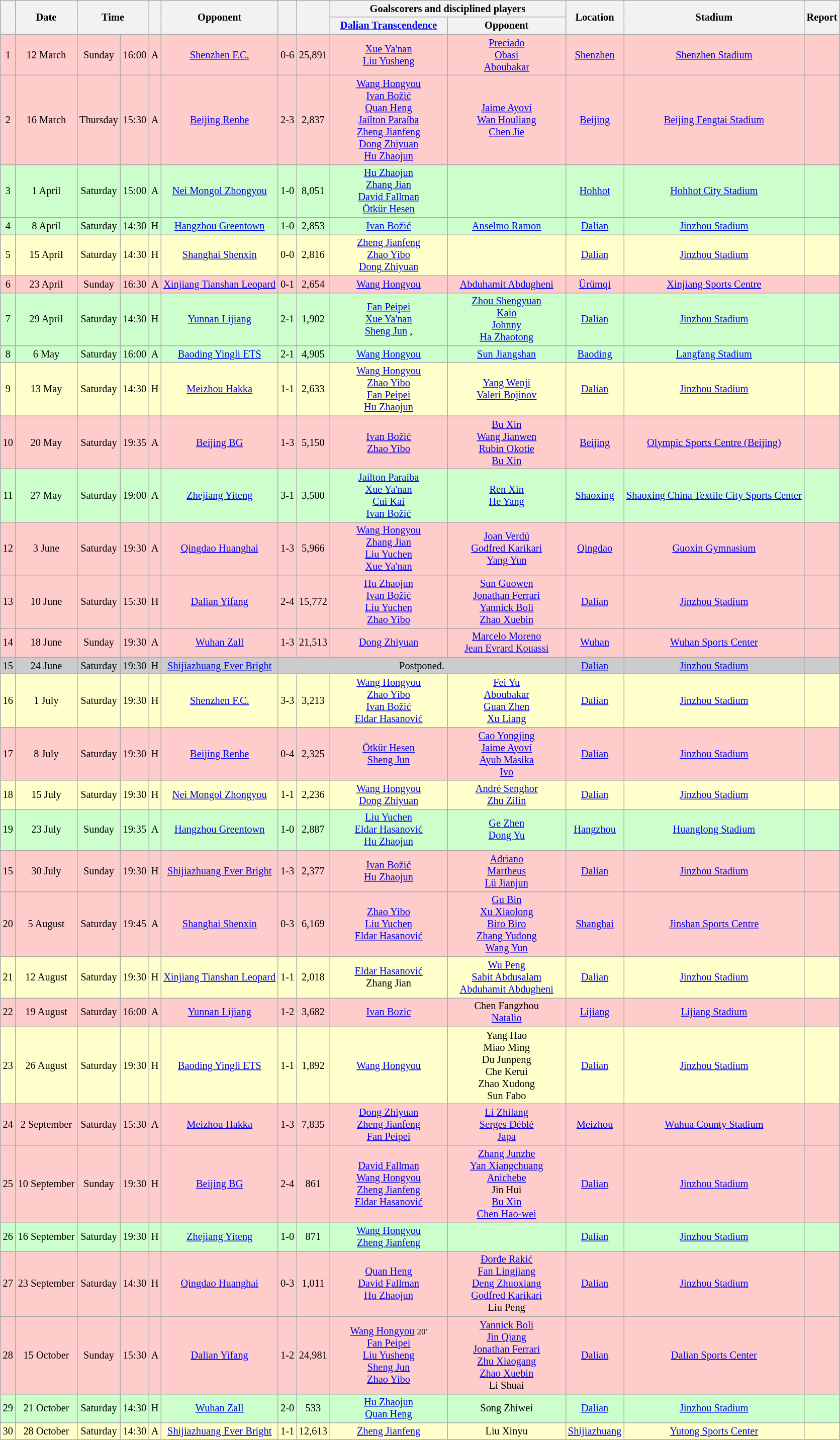<table class="wikitable" Style="text-align: center;font-size:85%">
<tr>
<th rowspan="2"></th>
<th rowspan="2">Date</th>
<th colspan="2" rowspan="2">Time</th>
<th rowspan="2"></th>
<th rowspan="2">Opponent</th>
<th rowspan="2"></th>
<th rowspan="2"></th>
<th colspan="2">Goalscorers and disciplined players</th>
<th rowspan="2">Location</th>
<th rowspan="2">Stadium</th>
<th rowspan="2">Report</th>
</tr>
<tr>
<th style="width:150px"><a href='#'>Dalian Transcendence</a></th>
<th style="width:150px">Opponent</th>
</tr>
<tr style="background:#fcc">
<td>1</td>
<td>12 March</td>
<td>Sunday</td>
<td>16:00</td>
<td>A</td>
<td><a href='#'>Shenzhen F.C.</a></td>
<td>0-6</td>
<td>25,891</td>
<td><a href='#'>Xue Ya'nan</a> <br><a href='#'>Liu Yusheng</a> </td>
<td><a href='#'>Preciado</a> <br><a href='#'>Obasi</a> <br><a href='#'>Aboubakar</a> </td>
<td><a href='#'>Shenzhen</a></td>
<td><a href='#'>Shenzhen Stadium</a></td>
<td></td>
</tr>
<tr style="background:#fcc">
<td>2</td>
<td>16 March</td>
<td>Thursday</td>
<td>15:30</td>
<td>A</td>
<td><a href='#'>Beijing Renhe</a></td>
<td>2-3</td>
<td>2,837</td>
<td><a href='#'>Wang Hongyou</a> <br><a href='#'>Ivan Božić</a> <br><a href='#'>Quan Heng</a> <br><a href='#'>Jaílton Paraíba</a><br><a href='#'>Zheng Jianfeng</a> <br><a href='#'>Dong Zhiyuan</a> <br><a href='#'>Hu Zhaojun</a> </td>
<td><a href='#'>Jaime Ayoví</a> <br><a href='#'>Wan Houliang</a> <br><a href='#'>Chen Jie</a> </td>
<td><a href='#'>Beijing</a></td>
<td><a href='#'>Beijing Fengtai Stadium</a></td>
<td></td>
</tr>
<tr style="background:#cfc">
<td>3</td>
<td>1 April</td>
<td>Saturday</td>
<td>15:00</td>
<td>A</td>
<td><a href='#'>Nei Mongol Zhongyou</a></td>
<td>1-0</td>
<td>8,051</td>
<td><a href='#'>Hu Zhaojun</a> <br><a href='#'>Zhang Jian</a> <br><a href='#'>David Fallman</a> <br><a href='#'>Ötkür Hesen</a> </td>
<td></td>
<td><a href='#'>Hohhot</a></td>
<td><a href='#'>Hohhot City Stadium</a></td>
<td></td>
</tr>
<tr style="background:#cfc">
<td>4</td>
<td>8 April</td>
<td>Saturday</td>
<td>14:30</td>
<td>H</td>
<td><a href='#'>Hangzhou Greentown</a></td>
<td>1-0</td>
<td>2,853</td>
<td><a href='#'>Ivan Božić</a>  </td>
<td><a href='#'>Anselmo Ramon</a> </td>
<td><a href='#'>Dalian</a></td>
<td><a href='#'>Jinzhou Stadium</a></td>
<td></td>
</tr>
<tr style="background:#ffc">
<td>5</td>
<td>15 April</td>
<td>Saturday</td>
<td>14:30</td>
<td>H</td>
<td><a href='#'>Shanghai Shenxin</a></td>
<td>0-0</td>
<td>2,816</td>
<td><a href='#'>Zheng Jianfeng</a> <br><a href='#'>Zhao Yibo</a> <br><a href='#'>Dong Zhiyuan</a> </td>
<td></td>
<td><a href='#'>Dalian</a></td>
<td><a href='#'>Jinzhou Stadium</a></td>
<td></td>
</tr>
<tr style="background:#fcc">
<td>6</td>
<td>23 April</td>
<td>Sunday</td>
<td>16:30</td>
<td>A</td>
<td><a href='#'>Xinjiang Tianshan Leopard</a></td>
<td>0-1</td>
<td>2,654</td>
<td><a href='#'>Wang Hongyou</a> </td>
<td><a href='#'>Abduhamit Abdugheni</a> </td>
<td><a href='#'>Ürümqi</a></td>
<td><a href='#'>Xinjiang Sports Centre</a></td>
<td></td>
</tr>
<tr style="background:#cfc">
<td>7</td>
<td>29 April</td>
<td>Saturday</td>
<td>14:30</td>
<td>H</td>
<td><a href='#'>Yunnan Lijiang</a></td>
<td>2-1</td>
<td>1,902</td>
<td><a href='#'>Fan Peipei</a> <br><a href='#'>Xue Ya'nan</a> <br><a href='#'>Sheng Jun</a> , </td>
<td><a href='#'>Zhou Shengyuan</a> <br><a href='#'>Kaio</a> <br><a href='#'>Johnny</a> <br><a href='#'>Ha Zhaotong</a> </td>
<td><a href='#'>Dalian</a></td>
<td><a href='#'>Jinzhou Stadium</a></td>
<td></td>
</tr>
<tr style="background:#cfc">
<td>8</td>
<td>6 May</td>
<td>Saturday</td>
<td>16:00</td>
<td>A</td>
<td><a href='#'>Baoding Yingli ETS</a></td>
<td>2-1</td>
<td>4,905</td>
<td><a href='#'>Wang Hongyou</a> </td>
<td><a href='#'>Sun Jiangshan</a> </td>
<td><a href='#'>Baoding</a></td>
<td><a href='#'>Langfang Stadium</a></td>
<td></td>
</tr>
<tr style="background:#ffc">
<td>9</td>
<td>13 May</td>
<td>Saturday</td>
<td>14:30</td>
<td>H</td>
<td><a href='#'>Meizhou Hakka</a></td>
<td>1-1</td>
<td>2,633</td>
<td><a href='#'>Wang Hongyou</a>  <br><a href='#'>Zhao Yibo</a> <br><a href='#'>Fan Peipei</a> <br><a href='#'>Hu Zhaojun</a> </td>
<td><a href='#'>Yang Wenji</a> <br><a href='#'>Valeri Bojinov</a> </td>
<td><a href='#'>Dalian</a></td>
<td><a href='#'>Jinzhou Stadium</a></td>
<td></td>
</tr>
<tr style="background:#fcc">
<td>10</td>
<td>20 May</td>
<td>Saturday</td>
<td>19:35</td>
<td>A</td>
<td><a href='#'>Beijing BG</a></td>
<td>1-3</td>
<td>5,150</td>
<td><a href='#'>Ivan Božić</a> <br><a href='#'>Zhao Yibo</a> </td>
<td><a href='#'>Bu Xin</a> <br><a href='#'>Wang Jianwen</a> <br><a href='#'>Rubin Okotie</a> <br><a href='#'>Bu Xin</a> </td>
<td><a href='#'>Beijing</a></td>
<td><a href='#'>Olympic Sports Centre (Beijing)</a></td>
<td></td>
</tr>
<tr style="background:#cfc">
<td>11</td>
<td>27 May</td>
<td>Saturday</td>
<td>19:00</td>
<td>A</td>
<td><a href='#'>Zhejiang Yiteng</a></td>
<td>3-1</td>
<td>3,500</td>
<td><a href='#'>Jaílton Paraíba</a><br><a href='#'>Xue Ya'nan</a> <br><a href='#'>Cui Kai</a> <br><a href='#'>Ivan Božić</a> </td>
<td><a href='#'>Ren Xin</a> <br><a href='#'>He Yang</a> </td>
<td><a href='#'>Shaoxing</a></td>
<td><a href='#'>Shaoxing China Textile City Sports Center</a></td>
<td></td>
</tr>
<tr style="background:#fcc">
<td>12</td>
<td>3 June</td>
<td>Saturday</td>
<td>19:30</td>
<td>A</td>
<td><a href='#'>Qingdao Huanghai</a></td>
<td>1-3</td>
<td>5,966</td>
<td><a href='#'>Wang Hongyou</a> <br><a href='#'>Zhang Jian</a> <br><a href='#'>Liu Yuchen</a> <br><a href='#'>Xue Ya'nan</a> </td>
<td><a href='#'>Joan Verdú</a> <br><a href='#'>Godfred Karikari</a> <br><a href='#'>Yang Yun</a> </td>
<td><a href='#'>Qingdao</a></td>
<td><a href='#'>Guoxin Gymnasium</a></td>
<td></td>
</tr>
<tr style="background:#fcc">
<td>13</td>
<td>10 June</td>
<td>Saturday</td>
<td>15:30</td>
<td>H</td>
<td><a href='#'>Dalian Yifang</a></td>
<td>2-4</td>
<td>15,772</td>
<td><a href='#'>Hu Zhaojun</a> <br><a href='#'>Ivan Božić</a>  <br><a href='#'>Liu Yuchen</a> <br><a href='#'>Zhao Yibo</a> </td>
<td><a href='#'>Sun Guowen</a> <br><a href='#'>Jonathan Ferrari</a> <br><a href='#'>Yannick Boli</a> <br><a href='#'>Zhao Xuebin</a> </td>
<td><a href='#'>Dalian</a></td>
<td><a href='#'>Jinzhou Stadium</a></td>
<td></td>
</tr>
<tr style="background:#fcc">
<td>14</td>
<td>18 June</td>
<td>Sunday</td>
<td>19:30</td>
<td>A</td>
<td><a href='#'>Wuhan Zall</a></td>
<td>1-3</td>
<td>21,513</td>
<td><a href='#'>Dong Zhiyuan</a> </td>
<td><a href='#'>Marcelo Moreno</a> <br><a href='#'>Jean Evrard Kouassi</a> </td>
<td><a href='#'>Wuhan</a></td>
<td><a href='#'>Wuhan Sports Center</a></td>
<td></td>
</tr>
<tr style="background:#ccc">
<td>15</td>
<td>24 June</td>
<td>Saturday</td>
<td>19:30</td>
<td>H</td>
<td><a href='#'>Shijiazhuang Ever Bright</a></td>
<td colspan="4">Postponed.</td>
<td><a href='#'>Dalian</a></td>
<td><a href='#'>Jinzhou Stadium</a></td>
<td></td>
</tr>
<tr style="background:#ffc">
<td>16</td>
<td>1 July</td>
<td>Saturday</td>
<td>19:30</td>
<td>H</td>
<td><a href='#'>Shenzhen F.C.</a></td>
<td>3-3</td>
<td>3,213</td>
<td><a href='#'>Wang Hongyou</a> <br><a href='#'>Zhao Yibo</a> <br><a href='#'>Ivan Božić</a> <br><a href='#'>Eldar Hasanović</a> </td>
<td><a href='#'>Fei Yu</a> <br><a href='#'>Aboubakar</a> <br><a href='#'>Guan Zhen</a> <br><a href='#'>Xu Liang</a> </td>
<td><a href='#'>Dalian</a></td>
<td><a href='#'>Jinzhou Stadium</a></td>
<td></td>
</tr>
<tr style="background:#fcc">
<td>17</td>
<td>8 July</td>
<td>Saturday</td>
<td>19:30</td>
<td>H</td>
<td><a href='#'>Beijing Renhe</a></td>
<td>0-4</td>
<td>2,325</td>
<td><a href='#'>Ötkür Hesen</a> <br><a href='#'>Sheng Jun</a> </td>
<td><a href='#'>Cao Yongjing</a> <br><a href='#'>Jaime Ayoví</a> <br><a href='#'>Ayub Masika</a> <br><a href='#'>Ivo</a> </td>
<td><a href='#'>Dalian</a></td>
<td><a href='#'>Jinzhou Stadium</a></td>
<td></td>
</tr>
<tr style="background:#ffc">
<td>18</td>
<td>15 July</td>
<td>Saturday</td>
<td>19:30</td>
<td>H</td>
<td><a href='#'>Nei Mongol Zhongyou</a></td>
<td>1-1</td>
<td>2,236</td>
<td><a href='#'>Wang Hongyou</a> <br><a href='#'>Dong Zhiyuan</a> </td>
<td><a href='#'>André Senghor</a> <br><a href='#'>Zhu Zilin</a> </td>
<td><a href='#'>Dalian</a></td>
<td><a href='#'>Jinzhou Stadium</a></td>
<td></td>
</tr>
<tr style="background:#cfc">
<td>19</td>
<td>23 July</td>
<td>Sunday</td>
<td>19:35</td>
<td>A</td>
<td><a href='#'>Hangzhou Greentown</a></td>
<td>1-0</td>
<td>2,887</td>
<td><a href='#'>Liu Yuchen</a> <br><a href='#'>Eldar Hasanović</a> <br><a href='#'>Hu Zhaojun</a> </td>
<td><a href='#'>Ge Zhen</a> <br><a href='#'>Dong Yu</a></td>
<td><a href='#'>Hangzhou</a></td>
<td><a href='#'>Huanglong Stadium</a></td>
<td></td>
</tr>
<tr style="background:#fcc">
<td>15</td>
<td>30 July</td>
<td>Sunday</td>
<td>19:30</td>
<td>H</td>
<td><a href='#'>Shijiazhuang Ever Bright</a></td>
<td>1-3</td>
<td>2,377</td>
<td><a href='#'>Ivan Božić</a> <br><a href='#'>Hu Zhaojun</a> </td>
<td><a href='#'>Adriano</a> <br><a href='#'>Martheus</a> <br><a href='#'>Lü Jianjun</a> </td>
<td><a href='#'>Dalian</a></td>
<td><a href='#'>Jinzhou Stadium</a></td>
<td></td>
</tr>
<tr style="background:#fcc">
<td>20</td>
<td>5 August</td>
<td>Saturday</td>
<td>19:45</td>
<td>A</td>
<td><a href='#'>Shanghai Shenxin</a></td>
<td>0-3</td>
<td>6,169</td>
<td><a href='#'>Zhao Yibo</a> <br><a href='#'>Liu Yuchen</a><br><a href='#'>Eldar Hasanović</a> </td>
<td><a href='#'>Gu Bin</a> <br><a href='#'>Xu Xiaolong</a> <br><a href='#'>Biro Biro</a> <br><a href='#'>Zhang Yudong</a> <br><a href='#'>Wang Yun</a> </td>
<td><a href='#'>Shanghai</a></td>
<td><a href='#'>Jinshan Sports Centre</a></td>
<td></td>
</tr>
<tr style="background:#ffc">
<td>21</td>
<td>12 August</td>
<td>Saturday</td>
<td>19:30</td>
<td>H</td>
<td><a href='#'>Xinjiang Tianshan Leopard</a></td>
<td>1-1</td>
<td>2,018</td>
<td><a href='#'>Eldar Hasanović</a> <br>Zhang Jian </td>
<td><a href='#'>Wu Peng</a> <br><a href='#'>Sabit Abdusalam</a> <br><a href='#'>Abduhamit Abdugheni</a> </td>
<td><a href='#'>Dalian</a></td>
<td><a href='#'>Jinzhou Stadium</a></td>
<td></td>
</tr>
<tr style="background:#fcc">
<td>22</td>
<td>19 August</td>
<td>Saturday</td>
<td>16:00</td>
<td>A</td>
<td><a href='#'>Yunnan Lijiang</a></td>
<td>1-2</td>
<td>3,682</td>
<td><a href='#'>Ivan Bozic</a> </td>
<td>Chen Fangzhou <br><a href='#'>Natalio</a> </td>
<td><a href='#'>Lijiang</a></td>
<td><a href='#'>Lijiang Stadium</a></td>
<td></td>
</tr>
<tr style="background:#ffc">
<td>23</td>
<td>26 August</td>
<td>Saturday</td>
<td>19:30</td>
<td>H</td>
<td><a href='#'>Baoding Yingli ETS</a></td>
<td>1-1</td>
<td>1,892</td>
<td><a href='#'>Wang Hongyou</a> </td>
<td>Yang Hao <br>Miao Ming <br>Du Junpeng <br>Che Kerui <br>Zhao Xudong <br>Sun Fabo </td>
<td><a href='#'>Dalian</a></td>
<td><a href='#'>Jinzhou Stadium</a></td>
<td></td>
</tr>
<tr style="background:#fcc">
<td>24</td>
<td>2 September</td>
<td>Saturday</td>
<td>15:30</td>
<td>A</td>
<td><a href='#'>Meizhou Hakka</a></td>
<td>1-3</td>
<td>7,835</td>
<td><a href='#'>Dong Zhiyuan</a> <br><a href='#'>Zheng Jianfeng</a> <br><a href='#'>Fan Peipei</a> </td>
<td><a href='#'>Li Zhilang</a> <br><a href='#'>Serges Déblé</a> <br><a href='#'>Japa</a> </td>
<td><a href='#'>Meizhou</a></td>
<td><a href='#'>Wuhua County Stadium</a></td>
<td></td>
</tr>
<tr style="background:#fcc">
<td>25</td>
<td>10 September</td>
<td>Sunday</td>
<td>19:30</td>
<td>H</td>
<td><a href='#'>Beijing BG</a></td>
<td>2-4</td>
<td>861</td>
<td><a href='#'>David Fallman</a> <br><a href='#'>Wang Hongyou</a> <br><a href='#'>Zheng Jianfeng</a> <br><a href='#'>Eldar Hasanović</a> </td>
<td><a href='#'>Zhang Junzhe</a> <br><a href='#'>Yan Xiangchuang</a> <br><a href='#'>Anichebe</a> <br>Jin Hui <br><a href='#'>Bu Xin</a> <br><a href='#'>Chen Hao-wei</a> </td>
<td><a href='#'>Dalian</a></td>
<td><a href='#'>Jinzhou Stadium</a></td>
<td></td>
</tr>
<tr style="background:#cfc">
<td>26</td>
<td>16 September</td>
<td>Saturday</td>
<td>19:30</td>
<td>H</td>
<td><a href='#'>Zhejiang Yiteng</a></td>
<td>1-0</td>
<td>871</td>
<td><a href='#'>Wang Hongyou</a> <br><a href='#'>Zheng Jianfeng</a> </td>
<td></td>
<td><a href='#'>Dalian</a></td>
<td><a href='#'>Jinzhou Stadium</a></td>
<td></td>
</tr>
<tr style="background:#fcc">
<td>27</td>
<td>23 September</td>
<td>Saturday</td>
<td>14:30</td>
<td>H</td>
<td><a href='#'>Qingdao Huanghai</a></td>
<td>0-3</td>
<td>1,011</td>
<td><a href='#'>Quan Heng</a> <br><a href='#'>David Fallman</a> <br><a href='#'>Hu Zhaojun</a> </td>
<td><a href='#'>Đorđe Rakić</a> <br><a href='#'>Fan Lingjiang</a> <br><a href='#'>Deng Zhuoxiang</a> <br><a href='#'>Godfred Karikari</a> <br>Liu Peng </td>
<td><a href='#'>Dalian</a></td>
<td><a href='#'>Jinzhou Stadium</a></td>
<td></td>
</tr>
<tr style="background:#fcc">
<td>28</td>
<td>15 October</td>
<td>Sunday</td>
<td>15:30</td>
<td>A</td>
<td><a href='#'>Dalian Yifang</a></td>
<td>1-2</td>
<td>24,981</td>
<td><a href='#'>Wang Hongyou</a> <small>20'</small><br><a href='#'>Fan Peipei</a> <br><a href='#'>Liu Yusheng</a> <br><a href='#'>Sheng Jun</a> <br><a href='#'>Zhao Yibo</a> </td>
<td><a href='#'>Yannick Boli</a> <br><a href='#'>Jin Qiang</a> <br><a href='#'>Jonathan Ferrari</a> <br><a href='#'>Zhu Xiaogang</a> <br><a href='#'>Zhao Xuebin</a> <br>Li Shuai </td>
<td><a href='#'>Dalian</a></td>
<td><a href='#'>Dalian Sports Center</a></td>
<td></td>
</tr>
<tr style="background:#cfc">
<td>29</td>
<td>21 October</td>
<td>Saturday</td>
<td>14:30</td>
<td>H</td>
<td><a href='#'>Wuhan Zall</a></td>
<td>2-0</td>
<td>533</td>
<td><a href='#'>Hu Zhaojun</a> <br><a href='#'>Quan Heng</a> </td>
<td>Song Zhiwei </td>
<td><a href='#'>Dalian</a></td>
<td><a href='#'>Jinzhou Stadium</a></td>
<td></td>
</tr>
<tr style="background:#ffc">
<td>30</td>
<td>28 October</td>
<td>Saturday</td>
<td>14:30</td>
<td>A</td>
<td><a href='#'>Shijiazhuang Ever Bright</a></td>
<td>1-1</td>
<td>12,613</td>
<td><a href='#'>Zheng Jianfeng</a> </td>
<td>Liu Xinyu </td>
<td><a href='#'>Shijiazhuang</a></td>
<td><a href='#'>Yutong Sports Center</a></td>
<td></td>
</tr>
</table>
